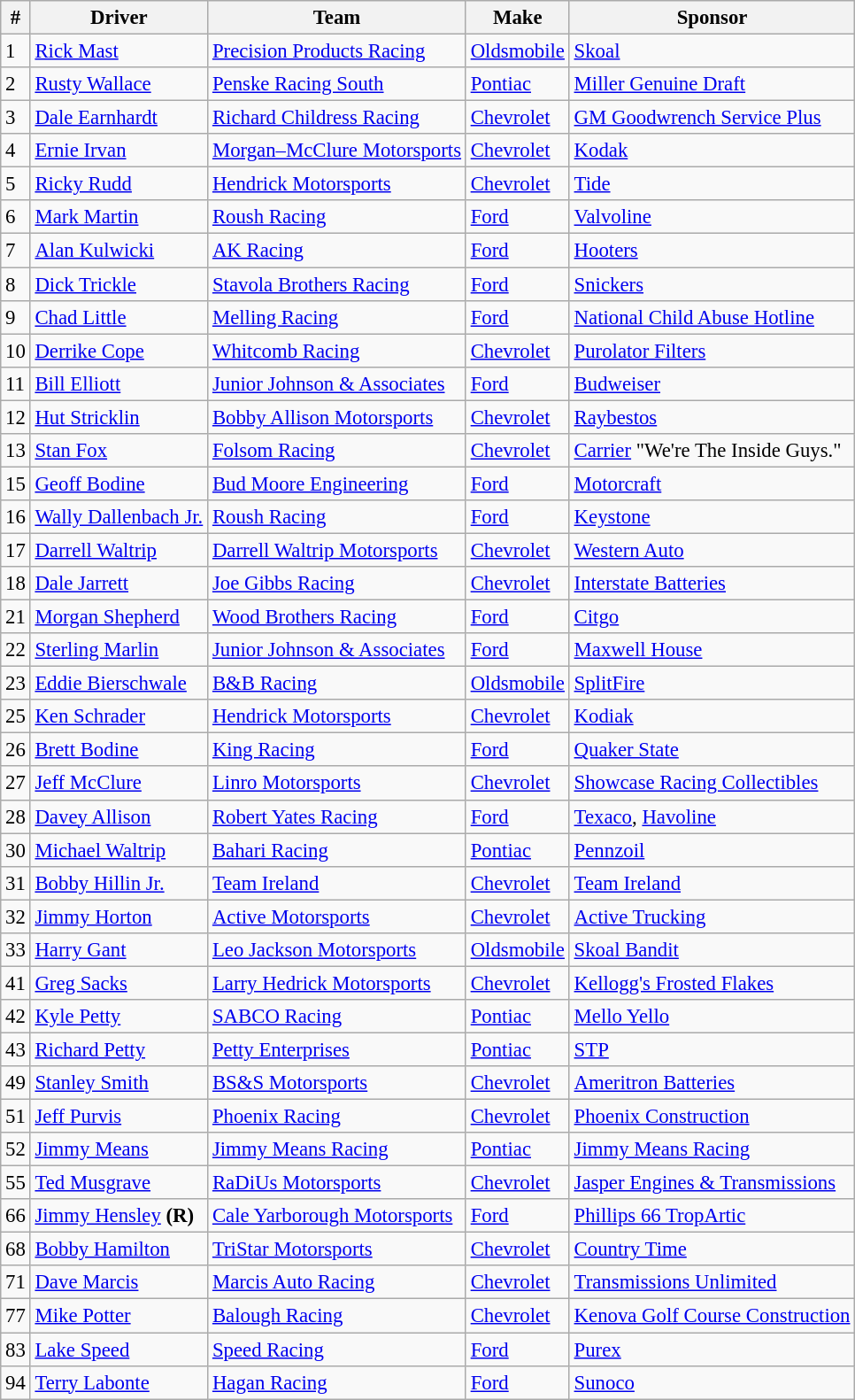<table class="wikitable" style="font-size:95%">
<tr>
<th>#</th>
<th>Driver</th>
<th>Team</th>
<th>Make</th>
<th>Sponsor</th>
</tr>
<tr>
<td>1</td>
<td><a href='#'>Rick Mast</a></td>
<td><a href='#'>Precision Products Racing</a></td>
<td><a href='#'>Oldsmobile</a></td>
<td><a href='#'>Skoal</a></td>
</tr>
<tr>
<td>2</td>
<td><a href='#'>Rusty Wallace</a></td>
<td><a href='#'>Penske Racing South</a></td>
<td><a href='#'>Pontiac</a></td>
<td><a href='#'>Miller Genuine Draft</a></td>
</tr>
<tr>
<td>3</td>
<td><a href='#'>Dale Earnhardt</a></td>
<td><a href='#'>Richard Childress Racing</a></td>
<td><a href='#'>Chevrolet</a></td>
<td><a href='#'>GM Goodwrench Service Plus</a></td>
</tr>
<tr>
<td>4</td>
<td><a href='#'>Ernie Irvan</a></td>
<td><a href='#'>Morgan–McClure Motorsports</a></td>
<td><a href='#'>Chevrolet</a></td>
<td><a href='#'>Kodak</a></td>
</tr>
<tr>
<td>5</td>
<td><a href='#'>Ricky Rudd</a></td>
<td><a href='#'>Hendrick Motorsports</a></td>
<td><a href='#'>Chevrolet</a></td>
<td><a href='#'>Tide</a></td>
</tr>
<tr>
<td>6</td>
<td><a href='#'>Mark Martin</a></td>
<td><a href='#'>Roush Racing</a></td>
<td><a href='#'>Ford</a></td>
<td><a href='#'>Valvoline</a></td>
</tr>
<tr>
<td>7</td>
<td><a href='#'>Alan Kulwicki</a></td>
<td><a href='#'>AK Racing</a></td>
<td><a href='#'>Ford</a></td>
<td><a href='#'>Hooters</a></td>
</tr>
<tr>
<td>8</td>
<td><a href='#'>Dick Trickle</a></td>
<td><a href='#'>Stavola Brothers Racing</a></td>
<td><a href='#'>Ford</a></td>
<td><a href='#'>Snickers</a></td>
</tr>
<tr>
<td>9</td>
<td><a href='#'>Chad Little</a></td>
<td><a href='#'>Melling Racing</a></td>
<td><a href='#'>Ford</a></td>
<td><a href='#'>National Child Abuse Hotline</a></td>
</tr>
<tr>
<td>10</td>
<td><a href='#'>Derrike Cope</a></td>
<td><a href='#'>Whitcomb Racing</a></td>
<td><a href='#'>Chevrolet</a></td>
<td><a href='#'>Purolator Filters</a></td>
</tr>
<tr>
<td>11</td>
<td><a href='#'>Bill Elliott</a></td>
<td><a href='#'>Junior Johnson & Associates</a></td>
<td><a href='#'>Ford</a></td>
<td><a href='#'>Budweiser</a></td>
</tr>
<tr>
<td>12</td>
<td><a href='#'>Hut Stricklin</a></td>
<td><a href='#'>Bobby Allison Motorsports</a></td>
<td><a href='#'>Chevrolet</a></td>
<td><a href='#'>Raybestos</a></td>
</tr>
<tr>
<td>13</td>
<td><a href='#'>Stan Fox</a></td>
<td><a href='#'>Folsom Racing</a></td>
<td><a href='#'>Chevrolet</a></td>
<td><a href='#'>Carrier</a> "We're The Inside Guys."</td>
</tr>
<tr>
<td>15</td>
<td><a href='#'>Geoff Bodine</a></td>
<td><a href='#'>Bud Moore Engineering</a></td>
<td><a href='#'>Ford</a></td>
<td><a href='#'>Motorcraft</a></td>
</tr>
<tr>
<td>16</td>
<td><a href='#'>Wally Dallenbach Jr.</a></td>
<td><a href='#'>Roush Racing</a></td>
<td><a href='#'>Ford</a></td>
<td><a href='#'>Keystone</a></td>
</tr>
<tr>
<td>17</td>
<td><a href='#'>Darrell Waltrip</a></td>
<td><a href='#'>Darrell Waltrip Motorsports</a></td>
<td><a href='#'>Chevrolet</a></td>
<td><a href='#'>Western Auto</a></td>
</tr>
<tr>
<td>18</td>
<td><a href='#'>Dale Jarrett</a></td>
<td><a href='#'>Joe Gibbs Racing</a></td>
<td><a href='#'>Chevrolet</a></td>
<td><a href='#'>Interstate Batteries</a></td>
</tr>
<tr>
<td>21</td>
<td><a href='#'>Morgan Shepherd</a></td>
<td><a href='#'>Wood Brothers Racing</a></td>
<td><a href='#'>Ford</a></td>
<td><a href='#'>Citgo</a></td>
</tr>
<tr>
<td>22</td>
<td><a href='#'>Sterling Marlin</a></td>
<td><a href='#'>Junior Johnson & Associates</a></td>
<td><a href='#'>Ford</a></td>
<td><a href='#'>Maxwell House</a></td>
</tr>
<tr>
<td>23</td>
<td><a href='#'>Eddie Bierschwale</a></td>
<td><a href='#'>B&B Racing</a></td>
<td><a href='#'>Oldsmobile</a></td>
<td><a href='#'>SplitFire</a></td>
</tr>
<tr>
<td>25</td>
<td><a href='#'>Ken Schrader</a></td>
<td><a href='#'>Hendrick Motorsports</a></td>
<td><a href='#'>Chevrolet</a></td>
<td><a href='#'>Kodiak</a></td>
</tr>
<tr>
<td>26</td>
<td><a href='#'>Brett Bodine</a></td>
<td><a href='#'>King Racing</a></td>
<td><a href='#'>Ford</a></td>
<td><a href='#'>Quaker State</a></td>
</tr>
<tr>
<td>27</td>
<td><a href='#'>Jeff McClure</a></td>
<td><a href='#'>Linro Motorsports</a></td>
<td><a href='#'>Chevrolet</a></td>
<td><a href='#'>Showcase Racing Collectibles</a></td>
</tr>
<tr>
<td>28</td>
<td><a href='#'>Davey Allison</a></td>
<td><a href='#'>Robert Yates Racing</a></td>
<td><a href='#'>Ford</a></td>
<td><a href='#'>Texaco</a>, <a href='#'>Havoline</a></td>
</tr>
<tr>
<td>30</td>
<td><a href='#'>Michael Waltrip</a></td>
<td><a href='#'>Bahari Racing</a></td>
<td><a href='#'>Pontiac</a></td>
<td><a href='#'>Pennzoil</a></td>
</tr>
<tr>
<td>31</td>
<td><a href='#'>Bobby Hillin Jr.</a></td>
<td><a href='#'>Team Ireland</a></td>
<td><a href='#'>Chevrolet</a></td>
<td><a href='#'>Team Ireland</a></td>
</tr>
<tr>
<td>32</td>
<td><a href='#'>Jimmy Horton</a></td>
<td><a href='#'>Active Motorsports</a></td>
<td><a href='#'>Chevrolet</a></td>
<td><a href='#'>Active Trucking</a></td>
</tr>
<tr>
<td>33</td>
<td><a href='#'>Harry Gant</a></td>
<td><a href='#'>Leo Jackson Motorsports</a></td>
<td><a href='#'>Oldsmobile</a></td>
<td><a href='#'>Skoal Bandit</a></td>
</tr>
<tr>
<td>41</td>
<td><a href='#'>Greg Sacks</a></td>
<td><a href='#'>Larry Hedrick Motorsports</a></td>
<td><a href='#'>Chevrolet</a></td>
<td><a href='#'>Kellogg's Frosted Flakes</a></td>
</tr>
<tr>
<td>42</td>
<td><a href='#'>Kyle Petty</a></td>
<td><a href='#'>SABCO Racing</a></td>
<td><a href='#'>Pontiac</a></td>
<td><a href='#'>Mello Yello</a></td>
</tr>
<tr>
<td>43</td>
<td><a href='#'>Richard Petty</a></td>
<td><a href='#'>Petty Enterprises</a></td>
<td><a href='#'>Pontiac</a></td>
<td><a href='#'>STP</a></td>
</tr>
<tr>
<td>49</td>
<td><a href='#'>Stanley Smith</a></td>
<td><a href='#'>BS&S Motorsports</a></td>
<td><a href='#'>Chevrolet</a></td>
<td><a href='#'>Ameritron Batteries</a></td>
</tr>
<tr>
<td>51</td>
<td><a href='#'>Jeff Purvis</a></td>
<td><a href='#'>Phoenix Racing</a></td>
<td><a href='#'>Chevrolet</a></td>
<td><a href='#'>Phoenix Construction</a></td>
</tr>
<tr>
<td>52</td>
<td><a href='#'>Jimmy Means</a></td>
<td><a href='#'>Jimmy Means Racing</a></td>
<td><a href='#'>Pontiac</a></td>
<td><a href='#'>Jimmy Means Racing</a></td>
</tr>
<tr>
<td>55</td>
<td><a href='#'>Ted Musgrave</a></td>
<td><a href='#'>RaDiUs Motorsports</a></td>
<td><a href='#'>Chevrolet</a></td>
<td><a href='#'>Jasper Engines & Transmissions</a></td>
</tr>
<tr>
<td>66</td>
<td><a href='#'>Jimmy Hensley</a> <strong>(R)</strong></td>
<td><a href='#'>Cale Yarborough Motorsports</a></td>
<td><a href='#'>Ford</a></td>
<td><a href='#'>Phillips 66 TropArtic</a></td>
</tr>
<tr>
<td>68</td>
<td><a href='#'>Bobby Hamilton</a></td>
<td><a href='#'>TriStar Motorsports</a></td>
<td><a href='#'>Chevrolet</a></td>
<td><a href='#'>Country Time</a></td>
</tr>
<tr>
<td>71</td>
<td><a href='#'>Dave Marcis</a></td>
<td><a href='#'>Marcis Auto Racing</a></td>
<td><a href='#'>Chevrolet</a></td>
<td><a href='#'>Transmissions Unlimited</a></td>
</tr>
<tr>
<td>77</td>
<td><a href='#'>Mike Potter</a></td>
<td><a href='#'>Balough Racing</a></td>
<td><a href='#'>Chevrolet</a></td>
<td><a href='#'>Kenova Golf Course Construction</a></td>
</tr>
<tr>
<td>83</td>
<td><a href='#'>Lake Speed</a></td>
<td><a href='#'>Speed Racing</a></td>
<td><a href='#'>Ford</a></td>
<td><a href='#'>Purex</a></td>
</tr>
<tr>
<td>94</td>
<td><a href='#'>Terry Labonte</a></td>
<td><a href='#'>Hagan Racing</a></td>
<td><a href='#'>Ford</a></td>
<td><a href='#'>Sunoco</a></td>
</tr>
</table>
